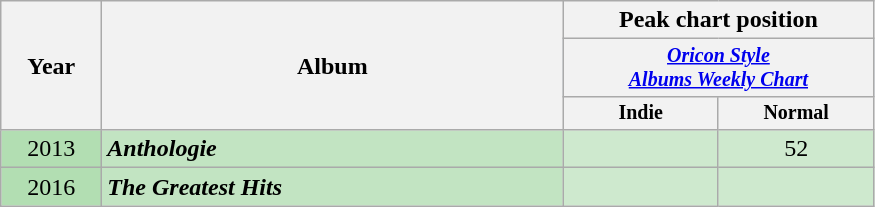<table class="wikitable">
<tr>
<th width="60" rowspan="3">Year</th>
<th rowspan="3" width="300">Album</th>
<th width="200" colspan="2">Peak chart position</th>
</tr>
<tr bgcolor="C2D2E5" style="font-size:smaller;">
<th bgcolor="C2D2E5" colspan="2"><a href='#'><em>Oricon Style<br>Albums Weekly Chart</em></a><br></th>
</tr>
<tr style="font-size:smaller;">
<th bgcolor="C2D2E5" width="50">Indie</th>
<th bgcolor="C2D2E5" width="50">Normal</th>
</tr>
<tr>
<td align="center" bgcolor="#B2DEB2">2013</td>
<td bgcolor="#C2E4C2"><strong><em>Anthologie</em></strong> </td>
<td align="center" bgcolor="#CEE9CE"></td>
<td align="center" bgcolor="#CEE9CE">52</td>
</tr>
<tr>
<td align="center" bgcolor="#B2DEB2">2016</td>
<td bgcolor="#C2E4C2"><strong><em>The Greatest Hits</em></strong> </td>
<td align="center" bgcolor="#CEE9CE"></td>
<td align="center" bgcolor="#CEE9CE"></td>
</tr>
</table>
